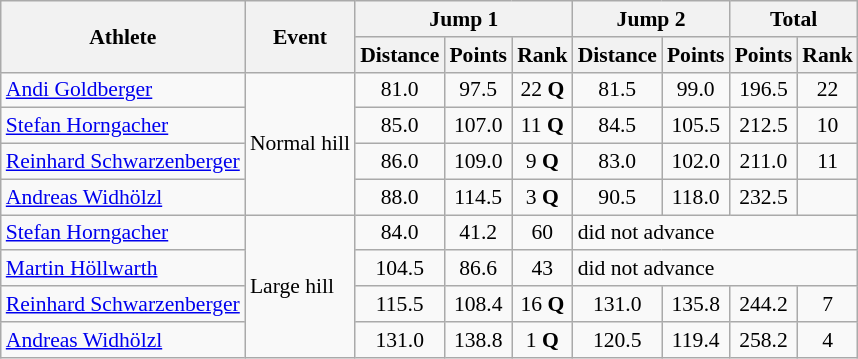<table class="wikitable" style="font-size:90%">
<tr>
<th rowspan="2">Athlete</th>
<th rowspan="2">Event</th>
<th colspan="3">Jump 1</th>
<th colspan="2">Jump 2</th>
<th colspan="2">Total</th>
</tr>
<tr>
<th>Distance</th>
<th>Points</th>
<th>Rank</th>
<th>Distance</th>
<th>Points</th>
<th>Points</th>
<th>Rank</th>
</tr>
<tr>
<td><a href='#'>Andi Goldberger</a></td>
<td rowspan="4">Normal hill</td>
<td align="center">81.0</td>
<td align="center">97.5</td>
<td align="center">22 <strong>Q</strong></td>
<td align="center">81.5</td>
<td align="center">99.0</td>
<td align="center">196.5</td>
<td align="center">22</td>
</tr>
<tr>
<td><a href='#'>Stefan Horngacher</a></td>
<td align="center">85.0</td>
<td align="center">107.0</td>
<td align="center">11 <strong>Q</strong></td>
<td align="center">84.5</td>
<td align="center">105.5</td>
<td align="center">212.5</td>
<td align="center">10</td>
</tr>
<tr>
<td><a href='#'>Reinhard Schwarzenberger</a></td>
<td align="center">86.0</td>
<td align="center">109.0</td>
<td align="center">9 <strong>Q</strong></td>
<td align="center">83.0</td>
<td align="center">102.0</td>
<td align="center">211.0</td>
<td align="center">11</td>
</tr>
<tr>
<td><a href='#'>Andreas Widhölzl</a></td>
<td align="center">88.0</td>
<td align="center">114.5</td>
<td align="center">3 <strong>Q</strong></td>
<td align="center">90.5</td>
<td align="center">118.0</td>
<td align="center">232.5</td>
<td align="center"></td>
</tr>
<tr>
<td><a href='#'>Stefan Horngacher</a></td>
<td rowspan="4">Large hill</td>
<td align="center">84.0</td>
<td align="center">41.2</td>
<td align="center">60</td>
<td colspan="4">did not advance</td>
</tr>
<tr>
<td><a href='#'>Martin Höllwarth</a></td>
<td align="center">104.5</td>
<td align="center">86.6</td>
<td align="center">43</td>
<td colspan="4">did not advance</td>
</tr>
<tr>
<td><a href='#'>Reinhard Schwarzenberger</a></td>
<td align="center">115.5</td>
<td align="center">108.4</td>
<td align="center">16 <strong>Q</strong></td>
<td align="center">131.0</td>
<td align="center">135.8</td>
<td align="center">244.2</td>
<td align="center">7</td>
</tr>
<tr>
<td><a href='#'>Andreas Widhölzl</a></td>
<td align="center">131.0</td>
<td align="center">138.8</td>
<td align="center">1 <strong>Q</strong></td>
<td align="center">120.5</td>
<td align="center">119.4</td>
<td align="center">258.2</td>
<td align="center">4</td>
</tr>
</table>
